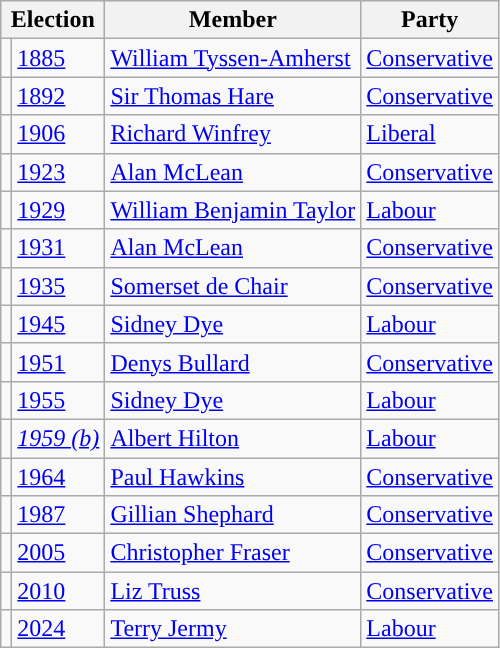<table class="wikitable">
<tr>
<th colspan="2">Election</th>
<th>Member</th>
<th>Party</th>
</tr>
<tr>
<td style="color:inherit;background-color: "></td>
<td><a href='#'>1885</a></td>
<td><a href='#'>William Tyssen-Amherst</a></td>
<td><a href='#'>Conservative</a></td>
</tr>
<tr>
<td style="color:inherit;background-color: "></td>
<td><a href='#'>1892</a></td>
<td><a href='#'>Sir Thomas Hare</a></td>
<td><a href='#'>Conservative</a></td>
</tr>
<tr>
<td style="color:inherit;background-color: "></td>
<td><a href='#'>1906</a></td>
<td><a href='#'>Richard Winfrey</a></td>
<td><a href='#'>Liberal</a></td>
</tr>
<tr>
<td style="color:inherit;background-color: "></td>
<td><a href='#'>1923</a></td>
<td><a href='#'>Alan McLean</a></td>
<td><a href='#'>Conservative</a></td>
</tr>
<tr>
<td style="color:inherit;background-color: "></td>
<td><a href='#'>1929</a></td>
<td><a href='#'>William Benjamin Taylor</a></td>
<td><a href='#'>Labour</a></td>
</tr>
<tr>
<td style="color:inherit;background-color: "></td>
<td><a href='#'>1931</a></td>
<td><a href='#'>Alan McLean</a></td>
<td><a href='#'>Conservative</a></td>
</tr>
<tr>
<td style="color:inherit;background-color: "></td>
<td><a href='#'>1935</a></td>
<td><a href='#'>Somerset de Chair</a></td>
<td><a href='#'>Conservative</a></td>
</tr>
<tr>
<td style="color:inherit;background-color: "></td>
<td><a href='#'>1945</a></td>
<td><a href='#'>Sidney Dye</a></td>
<td><a href='#'>Labour</a></td>
</tr>
<tr>
<td style="color:inherit;background-color: "></td>
<td><a href='#'>1951</a></td>
<td><a href='#'>Denys Bullard</a></td>
<td><a href='#'>Conservative</a></td>
</tr>
<tr>
<td style="color:inherit;background-color: "></td>
<td><a href='#'>1955</a></td>
<td><a href='#'>Sidney Dye</a></td>
<td><a href='#'>Labour</a></td>
</tr>
<tr>
<td style="color:inherit;background-color: "></td>
<td><em><a href='#'>1959 (b)</a></em></td>
<td><a href='#'>Albert Hilton</a></td>
<td><a href='#'>Labour</a></td>
</tr>
<tr>
<td style="color:inherit;background-color: "></td>
<td><a href='#'>1964</a></td>
<td><a href='#'>Paul Hawkins</a></td>
<td><a href='#'>Conservative</a></td>
</tr>
<tr>
<td style="color:inherit;background-color: "></td>
<td><a href='#'>1987</a></td>
<td><a href='#'>Gillian Shephard</a></td>
<td><a href='#'>Conservative</a></td>
</tr>
<tr>
<td style="color:inherit;background-color: "></td>
<td><a href='#'>2005</a></td>
<td><a href='#'>Christopher Fraser</a></td>
<td><a href='#'>Conservative</a></td>
</tr>
<tr>
<td style="color:inherit;background-color: "></td>
<td><a href='#'>2010</a></td>
<td><a href='#'>Liz Truss</a></td>
<td><a href='#'>Conservative</a></td>
</tr>
<tr>
<td style="color:inherit;background-color: "></td>
<td><a href='#'>2024</a></td>
<td><a href='#'>Terry Jermy</a></td>
<td><a href='#'>Labour</a></td>
</tr>
</table>
